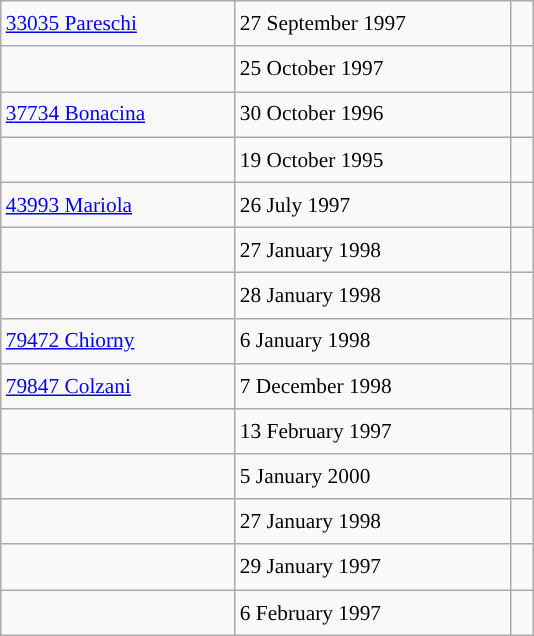<table class="wikitable" style="font-size: 89%; float: left; width: 25em; margin-right: 1em; line-height: 1.65em !important; height: 378px;">
<tr>
<td><a href='#'>33035 Pareschi</a></td>
<td>27 September 1997</td>
<td> </td>
</tr>
<tr>
<td></td>
<td>25 October 1997</td>
<td> </td>
</tr>
<tr>
<td><a href='#'>37734 Bonacina</a></td>
<td>30 October 1996</td>
<td> </td>
</tr>
<tr>
<td></td>
<td>19 October 1995</td>
<td> </td>
</tr>
<tr>
<td><a href='#'>43993 Mariola</a></td>
<td>26 July 1997</td>
<td> </td>
</tr>
<tr>
<td></td>
<td>27 January 1998</td>
<td> </td>
</tr>
<tr>
<td></td>
<td>28 January 1998</td>
<td> </td>
</tr>
<tr>
<td><a href='#'>79472 Chiorny</a></td>
<td>6 January 1998</td>
<td> </td>
</tr>
<tr>
<td><a href='#'>79847 Colzani</a></td>
<td>7 December 1998</td>
<td> </td>
</tr>
<tr>
<td></td>
<td>13 February 1997</td>
<td> </td>
</tr>
<tr>
<td></td>
<td>5 January 2000</td>
<td> </td>
</tr>
<tr>
<td></td>
<td>27 January 1998</td>
<td> </td>
</tr>
<tr>
<td></td>
<td>29 January 1997</td>
<td> </td>
</tr>
<tr>
<td></td>
<td>6 February 1997</td>
<td> </td>
</tr>
</table>
